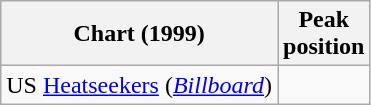<table class="wikitable">
<tr>
<th>Chart (1999)</th>
<th>Peak<br>position</th>
</tr>
<tr>
<td>US <a href='#'>Heatseekers</a> (<em><a href='#'>Billboard</a></em>)</td>
<td></td>
</tr>
</table>
